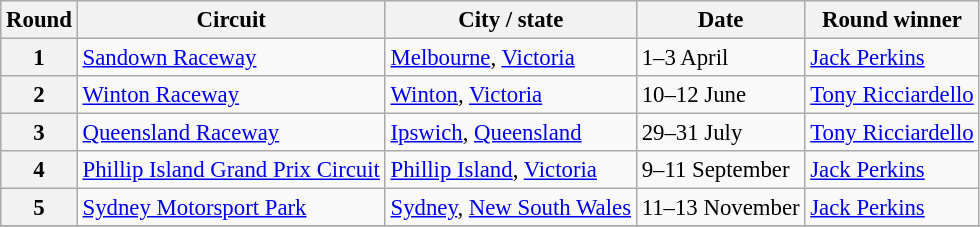<table class="wikitable" style="font-size: 95%">
<tr>
<th>Round</th>
<th>Circuit</th>
<th>City / state</th>
<th>Date</th>
<th>Round winner</th>
</tr>
<tr>
<th>1</th>
<td> <a href='#'>Sandown Raceway</a></td>
<td><a href='#'>Melbourne</a>, <a href='#'>Victoria</a></td>
<td>1–3 April</td>
<td> <a href='#'>Jack Perkins</a></td>
</tr>
<tr>
<th>2</th>
<td> <a href='#'>Winton Raceway</a></td>
<td><a href='#'>Winton</a>, <a href='#'>Victoria</a></td>
<td>10–12 June</td>
<td> <a href='#'>Tony Ricciardello</a></td>
</tr>
<tr>
<th>3</th>
<td> <a href='#'>Queensland Raceway</a></td>
<td><a href='#'>Ipswich</a>, <a href='#'>Queensland</a></td>
<td>29–31 July</td>
<td> <a href='#'>Tony Ricciardello</a></td>
</tr>
<tr>
<th>4</th>
<td> <a href='#'>Phillip Island Grand Prix Circuit</a></td>
<td><a href='#'>Phillip Island</a>, <a href='#'>Victoria</a></td>
<td>9–11 September</td>
<td> <a href='#'>Jack Perkins</a></td>
</tr>
<tr>
<th>5</th>
<td> <a href='#'>Sydney Motorsport Park</a></td>
<td><a href='#'>Sydney</a>, <a href='#'>New South Wales</a></td>
<td>11–13 November</td>
<td> <a href='#'>Jack Perkins</a></td>
</tr>
<tr>
</tr>
</table>
